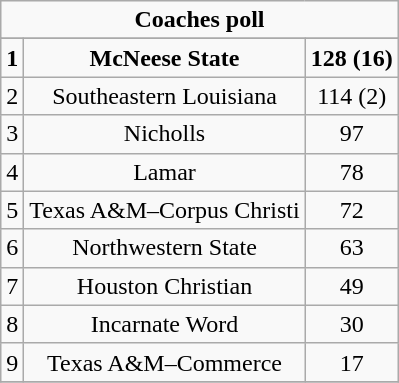<table class="wikitable">
<tr align="center">
<td align="center" Colspan="3"><strong>Coaches poll</strong></td>
</tr>
<tr align="center">
</tr>
<tr align="center">
<td><strong>1</strong></td>
<td><strong>McNeese State</strong></td>
<td><strong>128 (16)</strong></td>
</tr>
<tr align="center">
<td>2</td>
<td>Southeastern Louisiana</td>
<td>114 (2)</td>
</tr>
<tr align="center">
<td>3</td>
<td>Nicholls</td>
<td>97</td>
</tr>
<tr align="center">
<td>4</td>
<td>Lamar</td>
<td>78</td>
</tr>
<tr align="center">
<td>5</td>
<td>Texas A&M–Corpus Christi</td>
<td>72</td>
</tr>
<tr align="center">
<td>6</td>
<td>Northwestern State</td>
<td>63</td>
</tr>
<tr align="center">
<td>7</td>
<td>Houston Christian</td>
<td>49</td>
</tr>
<tr align="center">
<td>8</td>
<td>Incarnate Word</td>
<td>30</td>
</tr>
<tr align="center">
<td>9</td>
<td>Texas A&M–Commerce</td>
<td>17</td>
</tr>
<tr align="center">
</tr>
</table>
